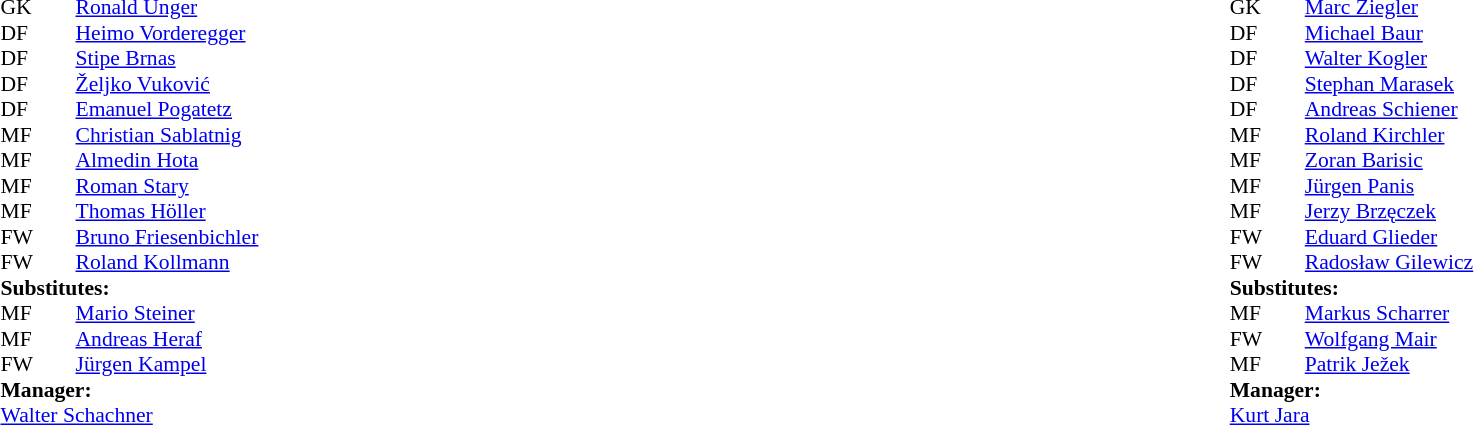<table style="width:100%;">
<tr>
<td style="vertical-align:top; width:50%;"><br><table style="font-size: 90%" cellspacing="0" cellpadding="0">
<tr>
<td colspan="4"></td>
</tr>
<tr>
<th width="25"></th>
<th width="25"></th>
<th style="width:200px;"></th>
<th></th>
</tr>
<tr>
<td>GK</td>
<td></td>
<td> <a href='#'>Ronald Unger</a></td>
<td></td>
</tr>
<tr>
<td>DF</td>
<td></td>
<td> <a href='#'>Heimo Vorderegger</a></td>
<td></td>
</tr>
<tr>
<td>DF</td>
<td></td>
<td> <a href='#'>Stipe Brnas</a></td>
<td></td>
</tr>
<tr>
<td>DF</td>
<td></td>
<td> <a href='#'>Željko Vuković</a></td>
</tr>
<tr>
<td>DF</td>
<td></td>
<td> <a href='#'>Emanuel Pogatetz</a></td>
</tr>
<tr>
<td>MF</td>
<td></td>
<td> <a href='#'>Christian Sablatnig</a></td>
<td></td>
<td></td>
</tr>
<tr>
<td>MF</td>
<td></td>
<td> <a href='#'>Almedin Hota</a></td>
<td></td>
</tr>
<tr>
<td>MF</td>
<td></td>
<td> <a href='#'>Roman Stary</a></td>
<td></td>
</tr>
<tr>
<td>MF</td>
<td></td>
<td> <a href='#'>Thomas Höller</a></td>
</tr>
<tr>
<td>FW</td>
<td></td>
<td> <a href='#'>Bruno Friesenbichler</a></td>
<td></td>
<td></td>
</tr>
<tr>
<td>FW</td>
<td></td>
<td> <a href='#'>Roland Kollmann</a></td>
<td></td>
<td></td>
</tr>
<tr>
<td colspan=4><strong>Substitutes:</strong></td>
</tr>
<tr>
<td>MF</td>
<td></td>
<td> <a href='#'>Mario Steiner</a></td>
<td></td>
<td></td>
</tr>
<tr>
<td>MF</td>
<td></td>
<td> <a href='#'>Andreas Heraf</a></td>
<td></td>
<td></td>
</tr>
<tr>
<td>FW</td>
<td></td>
<td> <a href='#'>Jürgen Kampel</a></td>
<td></td>
<td></td>
</tr>
<tr>
<td colspan=4><strong>Manager:</strong></td>
</tr>
<tr>
<td colspan="4"> <a href='#'>Walter Schachner</a></td>
</tr>
</table>
</td>
<td style="vertical-align:top; width:50%;"><br><table cellspacing="0" cellpadding="0" style="font-size:90%; margin:auto;">
<tr>
<td colspan="4"></td>
</tr>
<tr>
<th width="25"></th>
<th width="25"></th>
<th style="width:200px;"></th>
<th></th>
</tr>
<tr>
<td>GK</td>
<td></td>
<td> <a href='#'>Marc Ziegler</a></td>
</tr>
<tr>
<td>DF</td>
<td></td>
<td> <a href='#'>Michael Baur</a></td>
</tr>
<tr>
<td>DF</td>
<td></td>
<td> <a href='#'>Walter Kogler</a></td>
</tr>
<tr>
<td>DF</td>
<td></td>
<td> <a href='#'>Stephan Marasek</a></td>
<td></td>
</tr>
<tr>
<td>DF</td>
<td></td>
<td> <a href='#'>Andreas Schiener</a></td>
<td></td>
<td></td>
</tr>
<tr>
<td>MF</td>
<td></td>
<td> <a href='#'>Roland Kirchler</a></td>
<td></td>
<td></td>
</tr>
<tr>
<td>MF</td>
<td></td>
<td> <a href='#'>Zoran Barisic</a></td>
<td></td>
<td></td>
</tr>
<tr>
<td>MF</td>
<td></td>
<td> <a href='#'>Jürgen Panis</a></td>
</tr>
<tr>
<td>MF</td>
<td></td>
<td> <a href='#'>Jerzy Brzęczek</a></td>
<td></td>
</tr>
<tr>
<td>FW</td>
<td></td>
<td> <a href='#'>Eduard Glieder</a></td>
<td></td>
<td></td>
</tr>
<tr>
<td>FW</td>
<td></td>
<td> <a href='#'>Radosław Gilewicz</a></td>
</tr>
<tr>
<td colspan=4><strong>Substitutes:</strong></td>
</tr>
<tr>
<td>MF</td>
<td></td>
<td> <a href='#'>Markus Scharrer</a></td>
<td></td>
<td></td>
</tr>
<tr>
<td>FW</td>
<td></td>
<td> <a href='#'>Wolfgang Mair</a></td>
<td></td>
<td></td>
</tr>
<tr>
<td>MF</td>
<td></td>
<td> <a href='#'>Patrik Ježek</a></td>
<td></td>
<td></td>
</tr>
<tr>
<td colspan=4><strong>Manager:</strong></td>
</tr>
<tr>
<td colspan="4"> <a href='#'>Kurt Jara</a></td>
</tr>
</table>
</td>
</tr>
</table>
